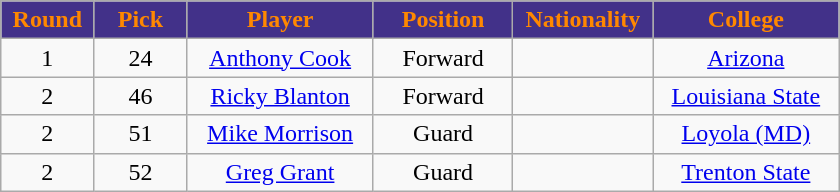<table class="wikitable sortable sortable">
<tr>
<th style="background:#423189; color:#FF8800" width="10%">Round</th>
<th style="background:#423189; color:#FF8800" width="10%">Pick</th>
<th style="background:#423189; color:#FF8800" width="20%">Player</th>
<th style="background:#423189; color:#FF8800" width="15%">Position</th>
<th style="background:#423189; color:#FF8800" width="15%">Nationality</th>
<th style="background:#423189; color:#FF8800" width="20%">College</th>
</tr>
<tr style="text-align: center">
<td>1</td>
<td>24</td>
<td><a href='#'>Anthony Cook</a></td>
<td>Forward</td>
<td></td>
<td><a href='#'>Arizona</a></td>
</tr>
<tr style="text-align: center">
<td>2</td>
<td>46</td>
<td><a href='#'>Ricky Blanton</a></td>
<td>Forward</td>
<td></td>
<td><a href='#'>Louisiana State</a></td>
</tr>
<tr style="text-align: center">
<td>2</td>
<td>51</td>
<td><a href='#'>Mike Morrison</a></td>
<td>Guard</td>
<td></td>
<td><a href='#'>Loyola (MD)</a></td>
</tr>
<tr style="text-align: center">
<td>2</td>
<td>52</td>
<td><a href='#'>Greg Grant</a></td>
<td>Guard</td>
<td></td>
<td><a href='#'>Trenton State</a></td>
</tr>
</table>
